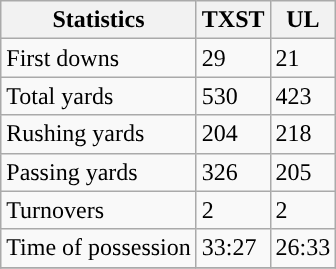<table class="wikitable" style="float: left;">
<tr>
<th>Statistics</th>
<th>TXST</th>
<th>UL</th>
</tr>
<tr>
<td>First downs</td>
<td>29</td>
<td>21</td>
</tr>
<tr>
<td>Total yards</td>
<td>530</td>
<td>423</td>
</tr>
<tr>
<td>Rushing yards</td>
<td>204</td>
<td>218</td>
</tr>
<tr>
<td>Passing yards</td>
<td>326</td>
<td>205</td>
</tr>
<tr>
<td>Turnovers</td>
<td>2</td>
<td>2</td>
</tr>
<tr>
<td>Time of possession</td>
<td>33:27</td>
<td>26:33</td>
</tr>
<tr>
</tr>
</table>
